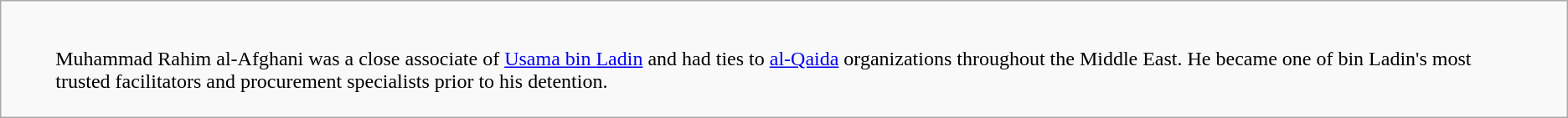<table class="wikitable" border="1">
<tr>
<td><br><blockquote>Muhammad Rahim al-Afghani was a close associate of <a href='#'>Usama bin Ladin</a> and had ties to <a href='#'>al-Qaida</a> organizations throughout the Middle East. He became one of bin Ladin's most trusted facilitators and procurement specialists prior to his detention.</blockquote></td>
</tr>
</table>
